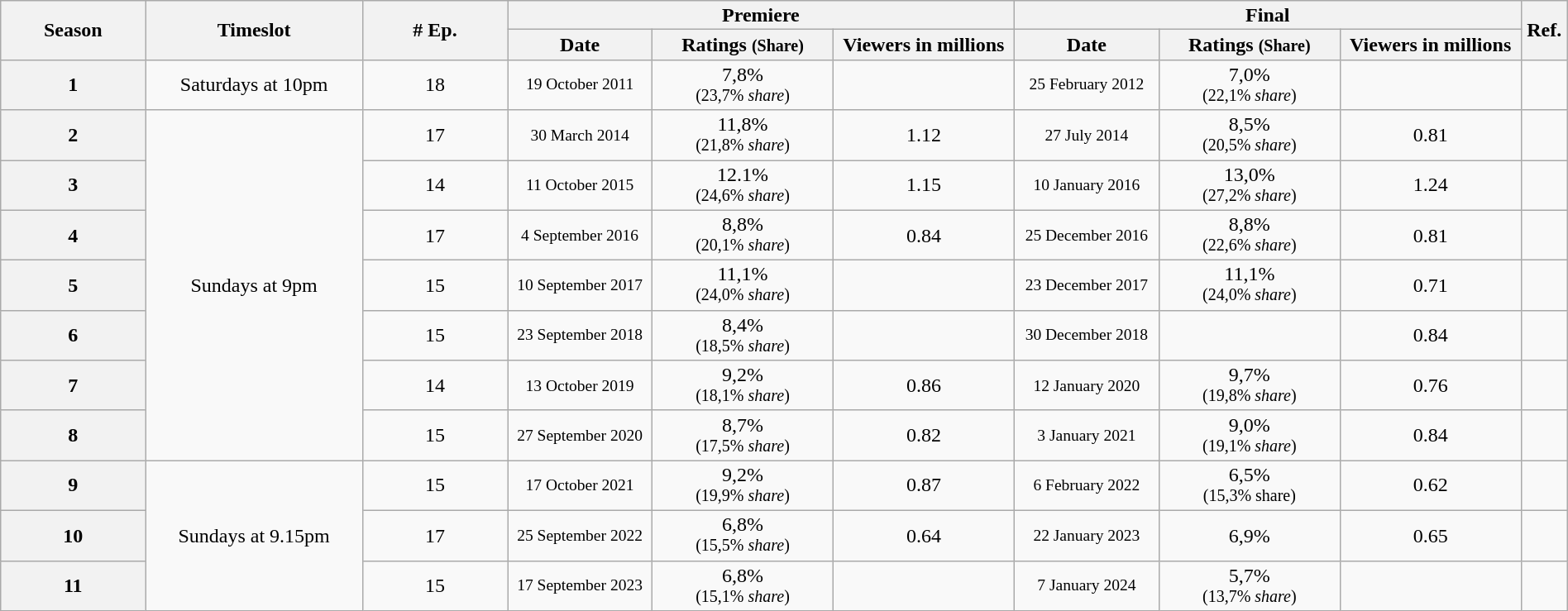<table class="wikitable" style="text-align:center; line-height:16px; width:100%">
<tr>
<th style="width:08%" rowspan="2">Season</th>
<th style="width:12%" rowspan="2">Timeslot</th>
<th style="width:08%" rowspan="2"># Ep.</th>
<th colspan="3">Premiere</th>
<th colspan="3">Final</th>
<th style="width:01%" rowspan="2">Ref.</th>
</tr>
<tr>
<th style="width:08%">Date</th>
<th style="width:10%">Ratings <small>(Share)</small></th>
<th style="width:10%">Viewers in millions</th>
<th style="width:08%">Date</th>
<th style="width:10%">Ratings <small>(Share)</small></th>
<th style="width:10%">Viewers in millions</th>
</tr>
<tr>
<th>1</th>
<td>Saturdays at 10pm</td>
<td>18</td>
<td style="font-size:small">19 October 2011</td>
<td>7,8%<br><small>(23,7% <em>share</em>)</small></td>
<td></td>
<td style="font-size:small">25 February 2012</td>
<td>7,0%<br><small>(22,1% <em>share</em>)</small></td>
<td></td>
<td></td>
</tr>
<tr>
<th>2</th>
<td rowspan="7">Sundays at 9pm</td>
<td>17</td>
<td style="font-size:small">30 March 2014</td>
<td>11,8%<br><small>(21,8% <em>share</em>)</small></td>
<td>1.12</td>
<td style="font-size:small">27 July 2014</td>
<td>8,5%<br><small>(20,5% <em>share</em>)</small></td>
<td>0.81</td>
<td></td>
</tr>
<tr>
<th>3</th>
<td>14</td>
<td style="font-size:small">11 October 2015</td>
<td>12.1%<br><small>(24,6% <em>share</em>)</small></td>
<td>1.15</td>
<td style="font-size:small">10 January 2016</td>
<td>13,0%<br><small>(27,2% <em>share</em>)</small></td>
<td>1.24</td>
<td></td>
</tr>
<tr>
<th>4</th>
<td>17</td>
<td style="font-size:small">4 September 2016</td>
<td>8,8%<br><small>(20,1% <em>share</em>)</small></td>
<td>0.84</td>
<td style="font-size:small">25 December 2016</td>
<td>8,8%<br><small>(22,6% <em>share</em>)</small></td>
<td>0.81</td>
<td></td>
</tr>
<tr>
<th>5</th>
<td>15</td>
<td style="font-size:small">10 September 2017</td>
<td>11,1%<br><small>(24,0% <em>share</em>)</small></td>
<td></td>
<td style="font-size:small">23 December 2017</td>
<td>11,1%<br><small>(24,0% <em>share</em>)</small></td>
<td>0.71</td>
<td></td>
</tr>
<tr>
<th>6</th>
<td>15</td>
<td style="font-size:small">23 September 2018</td>
<td>8,4%<br><small>(18,5% <em>share</em>)</small></td>
<td></td>
<td style="font-size:small">30 December 2018</td>
<td></td>
<td>0.84</td>
<td></td>
</tr>
<tr>
<th>7</th>
<td>14</td>
<td style="font-size:small">13 October 2019</td>
<td>9,2%<br><small>(18,1% <em>share</em>)</small></td>
<td>0.86</td>
<td style="font-size:small">12 January 2020</td>
<td>9,7%<br><small>(19,8% <em>share</em>)</small></td>
<td>0.76</td>
<td></td>
</tr>
<tr>
<th>8</th>
<td>15</td>
<td style="font-size:small">27 September 2020</td>
<td>8,7%<br><small>(17,5% <em>share</em>)</small></td>
<td>0.82</td>
<td style="font-size:small">3 January 2021</td>
<td>9,0%<br><small>(19,1% <em>share</em>)</small></td>
<td>0.84</td>
<td></td>
</tr>
<tr>
<th>9</th>
<td rowspan="3">Sundays at 9.15pm</td>
<td>15</td>
<td style="font-size:small">17 October 2021</td>
<td>9,2%<br><small>(19,9% <em>share</em>)</small></td>
<td>0.87</td>
<td style="font-size:small">6 February 2022</td>
<td>6,5%<br><small>(15,3% share)</small></td>
<td>0.62</td>
<td></td>
</tr>
<tr>
<th>10</th>
<td>17</td>
<td style="font-size:small">25 September 2022</td>
<td>6,8%<br><small>(15,5% <em>share</em>)</small></td>
<td>0.64</td>
<td style="font-size:small">22 January 2023</td>
<td>6,9%<br></td>
<td>0.65</td>
<td></td>
</tr>
<tr>
<th>11</th>
<td>15</td>
<td style="font-size:small">17 September 2023</td>
<td>6,8%<br><small>(15,1% <em>share</em>)</small></td>
<td></td>
<td style="font-size:small">7 January 2024</td>
<td>5,7%<br><small>(13,7% <em>share</em>)</small></td>
<td></td>
<td></td>
</tr>
</table>
